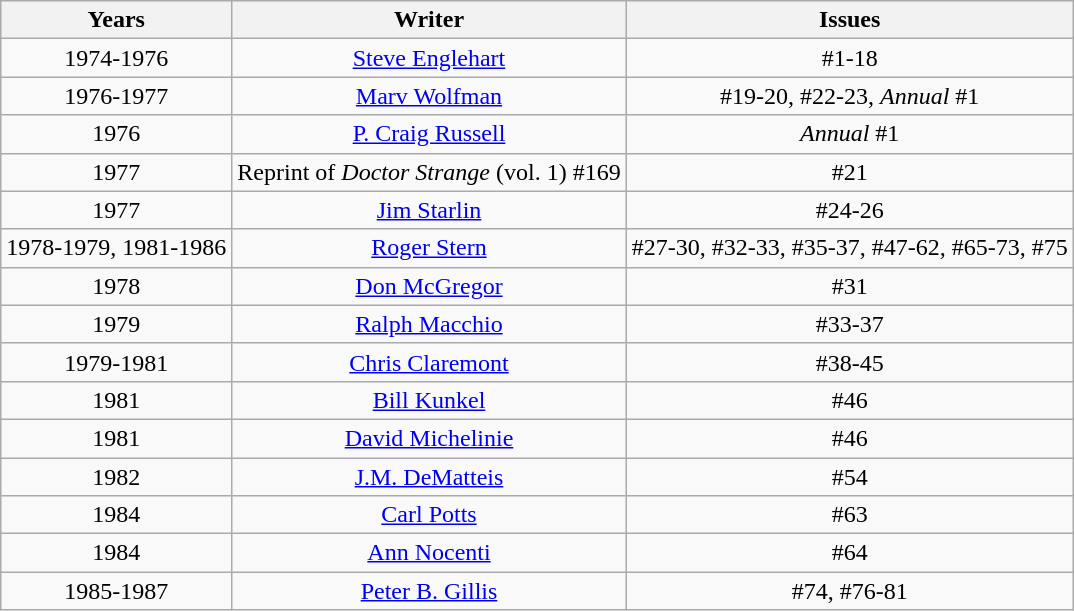<table class="wikitable">
<tr>
<th>Years</th>
<th>Writer</th>
<th>Issues</th>
</tr>
<tr>
<td align="center">1974-1976</td>
<td align="center"><a href='#'>Steve Englehart</a></td>
<td align="center">#1-18</td>
</tr>
<tr>
<td align="center">1976-1977</td>
<td align="center"><a href='#'>Marv Wolfman</a></td>
<td align="center">#19-20, #22-23, <em>Annual</em> #1</td>
</tr>
<tr>
<td align="center">1976</td>
<td align="center"><a href='#'>P. Craig Russell</a></td>
<td align="center"><em>Annual</em> #1</td>
</tr>
<tr>
<td align="center">1977</td>
<td align="center">Reprint of <em>Doctor Strange</em> (vol. 1) #169</td>
<td align="center">#21</td>
</tr>
<tr>
<td align="center">1977</td>
<td align="center"><a href='#'>Jim Starlin</a></td>
<td align="center">#24-26</td>
</tr>
<tr>
<td align="center">1978-1979, 1981-1986</td>
<td align="center"><a href='#'>Roger Stern</a></td>
<td align="center">#27-30, #32-33, #35-37, #47-62, #65-73, #75</td>
</tr>
<tr>
<td align="center">1978</td>
<td align="center"><a href='#'>Don McGregor</a></td>
<td align="center">#31</td>
</tr>
<tr>
<td align="center">1979</td>
<td align="center"><a href='#'>Ralph Macchio</a></td>
<td align="center">#33-37</td>
</tr>
<tr>
<td align="center">1979-1981</td>
<td align="center"><a href='#'>Chris Claremont</a></td>
<td align="center">#38-45</td>
</tr>
<tr>
<td align="center">1981</td>
<td align="center"><a href='#'>Bill Kunkel</a></td>
<td align="center">#46</td>
</tr>
<tr>
<td align="center">1981</td>
<td align="center"><a href='#'>David Michelinie</a></td>
<td align="center">#46</td>
</tr>
<tr>
<td align="center">1982</td>
<td align="center"><a href='#'>J.M. DeMatteis</a></td>
<td align="center">#54</td>
</tr>
<tr>
<td align="center">1984</td>
<td align="center"><a href='#'>Carl Potts</a></td>
<td align="center">#63</td>
</tr>
<tr>
<td align="center">1984</td>
<td align="center"><a href='#'>Ann Nocenti</a></td>
<td align="center">#64</td>
</tr>
<tr>
<td align="center">1985-1987</td>
<td align="center"><a href='#'>Peter B. Gillis</a></td>
<td align="center">#74, #76-81</td>
</tr>
</table>
